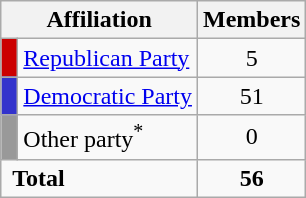<table class=wikitable>
<tr>
<th colspan=2 align=center valign=bottom>Affiliation</th>
<th valign=bottom>Members</th>
</tr>
<tr>
<td bgcolor="#CC0000"> </td>
<td><a href='#'>Republican Party</a></td>
<td align=center>5</td>
</tr>
<tr>
<td bgcolor="#3333CC"> </td>
<td><a href='#'>Democratic Party</a></td>
<td align=center>51</td>
</tr>
<tr>
<td bgcolor="#999999"> </td>
<td>Other party<sup>*</sup></td>
<td align=center>0</td>
</tr>
<tr>
<td colspan=2> <strong>Total</strong></td>
<td align=center><strong>56</strong></td>
</tr>
</table>
